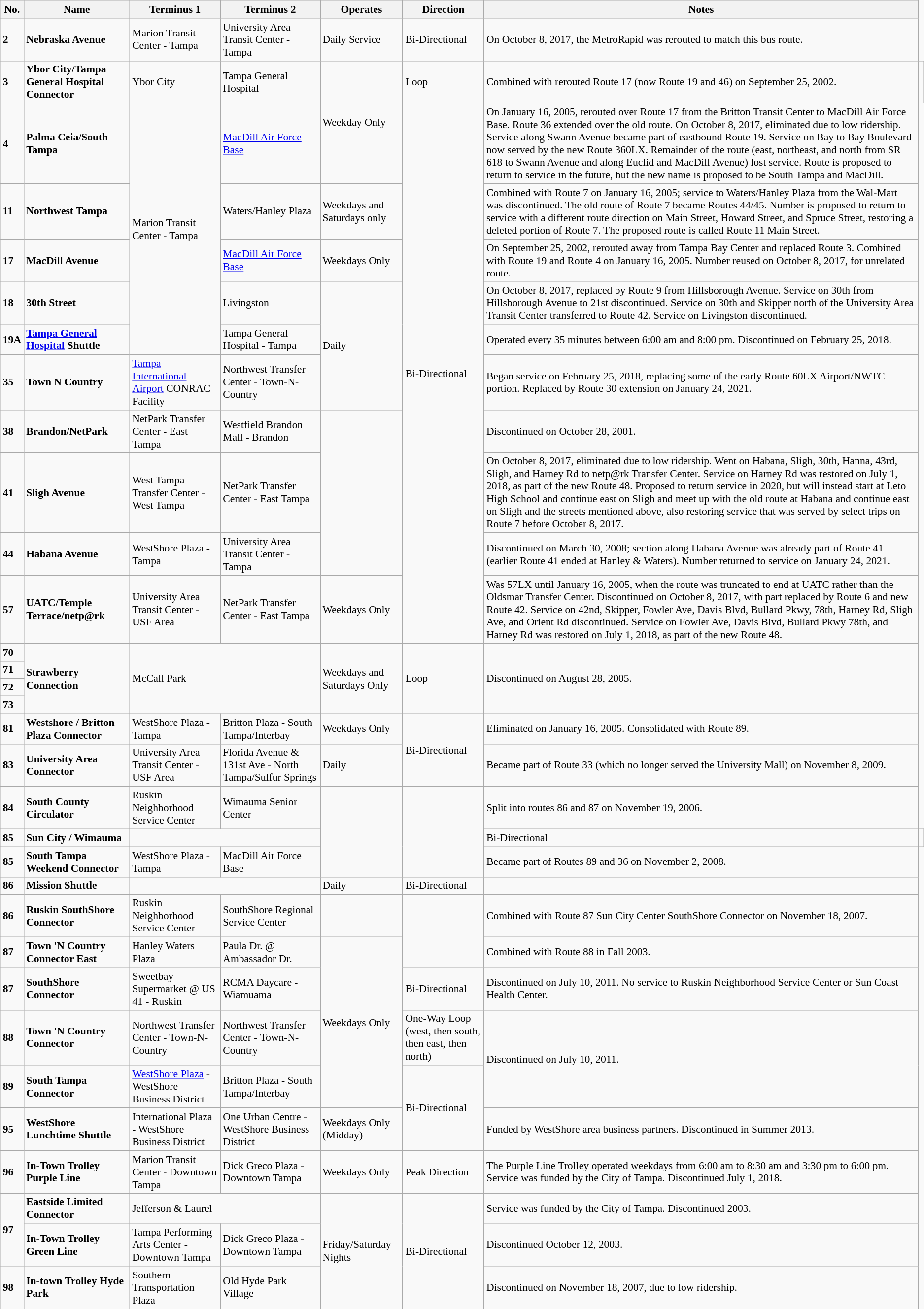<table class="wikitable mw-collapsible mw-collapsed" style="font-size:90%;border:1px;">
<tr>
<th>No.</th>
<th>Name</th>
<th>Terminus 1</th>
<th>Terminus 2</th>
<th>Operates</th>
<th>Direction</th>
<th>Notes</th>
</tr>
<tr>
<td><strong>2</strong></td>
<td><strong>Nebraska Avenue</strong></td>
<td>Marion Transit Center - Tampa</td>
<td>University Area Transit Center - Tampa</td>
<td>Daily Service</td>
<td>Bi-Directional</td>
<td>On October 8, 2017, the MetroRapid was rerouted to match this bus route.</td>
</tr>
<tr>
<td><strong>3</strong></td>
<td><strong>Ybor City/Tampa General Hospital Connector</strong></td>
<td>Ybor City</td>
<td>Tampa General Hospital</td>
<td rowspan="2">Weekday Only</td>
<td>Loop</td>
<td>Combined with rerouted Route 17 (now Route 19 and 46) on September 25, 2002.</td>
<td></td>
</tr>
<tr>
<td><strong>4</strong></td>
<td><strong>Palma Ceia/South Tampa</strong></td>
<td rowspan="5">Marion Transit Center - Tampa</td>
<td><a href='#'>MacDill Air Force Base</a></td>
<td rowspan="10">Bi-Directional</td>
<td>On January 16, 2005, rerouted over Route 17 from the Britton Transit Center to MacDill Air Force Base. Route 36 extended over the old route. On October 8, 2017, eliminated due to low ridership. Service along Swann Avenue became part of eastbound Route 19. Service on Bay to Bay Boulevard now served by the new Route 360LX. Remainder of the route (east, northeast, and north from SR 618 to Swann Avenue and along Euclid and MacDill Avenue) lost service. Route is proposed to return to service in the future, but the new name is proposed to be South Tampa and MacDill.</td>
</tr>
<tr>
<td><strong>11</strong></td>
<td><strong>Northwest Tampa</strong></td>
<td>Waters/Hanley Plaza</td>
<td>Weekdays and Saturdays only</td>
<td>Combined with Route 7 on January 16, 2005; service to Waters/Hanley Plaza from the Wal-Mart was discontinued. The old route of Route 7 became Routes 44/45. Number is proposed to return to service with a different route direction on Main Street, Howard Street, and Spruce Street, restoring a deleted portion of Route 7. The proposed route is called Route 11 Main Street.</td>
</tr>
<tr>
<td><strong>17</strong></td>
<td><strong>MacDill Avenue</strong></td>
<td><a href='#'>MacDill Air Force Base</a></td>
<td>Weekdays Only</td>
<td>On September 25, 2002, rerouted away from Tampa Bay Center and replaced Route 3. Combined with Route 19 and Route 4 on January 16, 2005. Number reused on October 8, 2017, for unrelated route.</td>
</tr>
<tr>
<td><strong>18</strong></td>
<td><strong>30th Street</strong></td>
<td>Livingston</td>
<td rowspan="3">Daily</td>
<td>On October 8, 2017, replaced by Route 9 from Hillsborough Avenue. Service on 30th from Hillsborough Avenue to 21st discontinued. Service on 30th and Skipper north of the University Area Transit Center transferred to Route 42. Service on Livingston discontinued.</td>
</tr>
<tr>
<td><strong>19A</strong></td>
<td><strong><a href='#'>Tampa General Hospital</a> Shuttle</strong></td>
<td>Tampa General Hospital - Tampa</td>
<td>Operated every 35 minutes between 6:00 am and 8:00 pm. Discontinued on February 25, 2018.</td>
</tr>
<tr>
<td><strong>35</strong></td>
<td><strong>Town N Country</strong></td>
<td><a href='#'>Tampa International Airport</a> CONRAC Facility</td>
<td>Northwest Transfer Center - Town-N-Country</td>
<td>Began service on February 25, 2018, replacing some of the early Route 60LX Airport/NWTC portion. Replaced by Route 30 extension on January 24, 2021.</td>
</tr>
<tr>
<td><strong>38</strong></td>
<td><strong>Brandon/NetPark</strong></td>
<td>NetPark Transfer Center - East Tampa</td>
<td>Westfield Brandon Mall - Brandon</td>
<td rowspan="3"></td>
<td>Discontinued on October 28, 2001.</td>
</tr>
<tr>
<td><strong>41</strong></td>
<td><strong>Sligh Avenue</strong></td>
<td>West Tampa Transfer Center - West Tampa</td>
<td>NetPark Transfer Center - East Tampa</td>
<td>On October 8, 2017, eliminated due to low ridership. Went on Habana, Sligh, 30th, Hanna, 43rd, Sligh, and Harney Rd to netp@rk Transfer Center. Service on Harney Rd was restored on July 1, 2018, as part of the new Route 48. Proposed to return service in 2020, but will instead start at Leto High School and continue east on Sligh and meet up with the old route at Habana and continue east on Sligh and the streets mentioned above, also restoring service that was served by select trips on Route 7 before October 8, 2017.</td>
</tr>
<tr>
<td><strong>44</strong></td>
<td><strong>Habana Avenue</strong></td>
<td>WestShore Plaza - Tampa</td>
<td>University Area Transit Center - Tampa</td>
<td>Discontinued on March 30, 2008; section along Habana Avenue was already part of Route 41 (earlier Route 41 ended at Hanley & Waters). Number returned to service on January 24, 2021.</td>
</tr>
<tr>
<td><strong>57</strong></td>
<td><strong>UATC/Temple Terrace/netp@rk</strong></td>
<td>University Area Transit Center - USF Area</td>
<td>NetPark Transfer Center - East Tampa</td>
<td>Weekdays Only</td>
<td>Was 57LX until January 16, 2005, when the route was truncated to end at UATC rather than the Oldsmar Transfer Center. Discontinued on October 8, 2017, with part replaced by Route 6 and new Route 42. Service on 42nd, Skipper, Fowler Ave, Davis Blvd, Bullard Pkwy, 78th, Harney Rd, Sligh Ave, and Orient Rd discontinued. Service on Fowler Ave, Davis Blvd, Bullard Pkwy 78th, and Harney Rd was restored on July 1, 2018, as part of the new Route 48.</td>
</tr>
<tr>
<td><strong>70</strong></td>
<td rowspan="4"><strong>Strawberry Connection</strong></td>
<td colspan="2" rowspan="4">McCall Park</td>
<td rowspan="4">Weekdays and Saturdays Only</td>
<td rowspan="4">Loop</td>
<td rowspan="4">Discontinued on August 28, 2005.</td>
</tr>
<tr>
<td><strong>71</strong></td>
</tr>
<tr>
<td><strong>72</strong></td>
</tr>
<tr>
<td><strong>73</strong></td>
</tr>
<tr>
<td><strong>81</strong></td>
<td><strong>Westshore / Britton Plaza Connector</strong></td>
<td>WestShore Plaza - Tampa</td>
<td>Britton Plaza - South Tampa/Interbay</td>
<td>Weekdays Only</td>
<td rowspan="2">Bi-Directional</td>
<td>Eliminated on January 16, 2005. Consolidated with Route 89.</td>
</tr>
<tr>
<td><strong>83</strong></td>
<td><strong>University Area Connector</strong></td>
<td>University Area Transit Center - USF Area</td>
<td>Florida Avenue & 131st Ave - North Tampa/Sulfur Springs</td>
<td>Daily</td>
<td>Became part of Route 33 (which no longer served the University Mall) on November 8, 2009.</td>
</tr>
<tr>
<td><strong>84</strong></td>
<td><strong>South County Circulator</strong></td>
<td>Ruskin Neighborhood Service Center</td>
<td>Wimauma Senior Center</td>
<td rowspan="3"></td>
<td rowspan="3"></td>
<td>Split into routes 86 and 87 on November 19, 2006.</td>
</tr>
<tr>
<td><strong>85</strong></td>
<td><strong>Sun City / Wimauma</strong></td>
<td colspan="2"></td>
<td>Bi-Directional</td>
<td></td>
</tr>
<tr>
<td><strong>85</strong></td>
<td><strong>South Tampa Weekend Connector</strong></td>
<td>WestShore Plaza - Tampa</td>
<td>MacDill Air Force Base</td>
<td>Became part of Routes 89 and 36 on November 2, 2008.</td>
</tr>
<tr>
<td><strong>86</strong></td>
<td><strong>Mission Shuttle</strong></td>
<td colspan="2"></td>
<td>Daily</td>
<td>Bi-Directional</td>
<td></td>
</tr>
<tr>
<td><strong>86</strong></td>
<td><strong>Ruskin SouthShore Connector</strong></td>
<td>Ruskin Neighborhood Service Center</td>
<td>SouthShore Regional Service Center</td>
<td></td>
<td rowspan="2"></td>
<td>Combined with Route 87 Sun City Center SouthShore Connector on November 18, 2007.</td>
</tr>
<tr>
<td><strong>87</strong></td>
<td><strong>Town 'N Country Connector East</strong></td>
<td>Hanley Waters Plaza</td>
<td>Paula Dr. @ Ambassador Dr.</td>
<td rowspan="4">Weekdays Only</td>
<td>Combined with Route 88 in Fall 2003.</td>
</tr>
<tr>
<td><strong>87</strong></td>
<td><strong>SouthShore Connector</strong></td>
<td>Sweetbay Supermarket @ US 41 - Ruskin</td>
<td>RCMA Daycare - Wiamuama</td>
<td>Bi-Directional</td>
<td>Discontinued on July 10, 2011. No service to Ruskin Neighborhood Service Center or Sun Coast Health Center.</td>
</tr>
<tr>
<td><strong>88</strong></td>
<td><strong>Town 'N Country Connector</strong></td>
<td>Northwest Transfer Center - Town-N-Country</td>
<td>Northwest Transfer Center - Town-N-Country</td>
<td>One-Way Loop (west, then south, then east, then north)</td>
<td rowspan="2">Discontinued on July 10, 2011.</td>
</tr>
<tr>
<td><strong>89</strong></td>
<td><strong>South Tampa Connector</strong></td>
<td><a href='#'>WestShore Plaza</a> - WestShore Business District</td>
<td>Britton Plaza - South Tampa/Interbay</td>
<td rowspan="2">Bi-Directional</td>
</tr>
<tr>
<td><strong>95</strong></td>
<td><strong>WestShore Lunchtime Shuttle</strong></td>
<td>International Plaza - WestShore Business District</td>
<td>One Urban Centre - WestShore Business District</td>
<td>Weekdays Only (Midday)</td>
<td>Funded by WestShore area business partners. Discontinued in Summer 2013.</td>
</tr>
<tr>
<td><strong>96</strong></td>
<td><strong>In-Town Trolley</strong><br><strong>Purple Line</strong></td>
<td>Marion Transit Center - Downtown Tampa</td>
<td>Dick Greco Plaza - Downtown Tampa</td>
<td>Weekdays Only</td>
<td>Peak Direction</td>
<td>The Purple Line Trolley operated weekdays from 6:00 am to 8:30 am and 3:30 pm to 6:00 pm. Service was funded by the City of Tampa. Discontinued July 1, 2018.</td>
</tr>
<tr>
<td rowspan="2"><strong>97</strong></td>
<td><strong>Eastside Limited Connector</strong></td>
<td colspan="2">Jefferson & Laurel</td>
<td rowspan="3">Friday/Saturday Nights</td>
<td rowspan="3">Bi-Directional</td>
<td>Service was funded by the City of Tampa. Discontinued 2003.</td>
</tr>
<tr>
<td><strong>In-Town Trolley</strong><br><strong>Green Line</strong></td>
<td>Tampa Performing Arts Center - Downtown Tampa</td>
<td>Dick Greco Plaza - Downtown Tampa</td>
<td>Discontinued October 12, 2003.</td>
</tr>
<tr>
<td><strong>98</strong></td>
<td><strong>In-town Trolley Hyde Park</strong></td>
<td>Southern Transportation Plaza</td>
<td>Old Hyde Park Village</td>
<td>Discontinued on November 18, 2007, due to low ridership.</td>
</tr>
<tr>
</tr>
</table>
